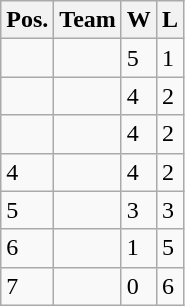<table class="wikitable" border="1">
<tr>
<th>Pos.</th>
<th>Team</th>
<th>W</th>
<th>L</th>
</tr>
<tr>
<td></td>
<td></td>
<td>5</td>
<td>1</td>
</tr>
<tr>
<td></td>
<td></td>
<td>4</td>
<td>2</td>
</tr>
<tr>
<td></td>
<td></td>
<td>4</td>
<td>2</td>
</tr>
<tr>
<td>4</td>
<td></td>
<td>4</td>
<td>2</td>
</tr>
<tr>
<td>5</td>
<td></td>
<td>3</td>
<td>3</td>
</tr>
<tr>
<td>6</td>
<td></td>
<td>1</td>
<td>5</td>
</tr>
<tr>
<td>7</td>
<td></td>
<td>0</td>
<td>6</td>
</tr>
</table>
